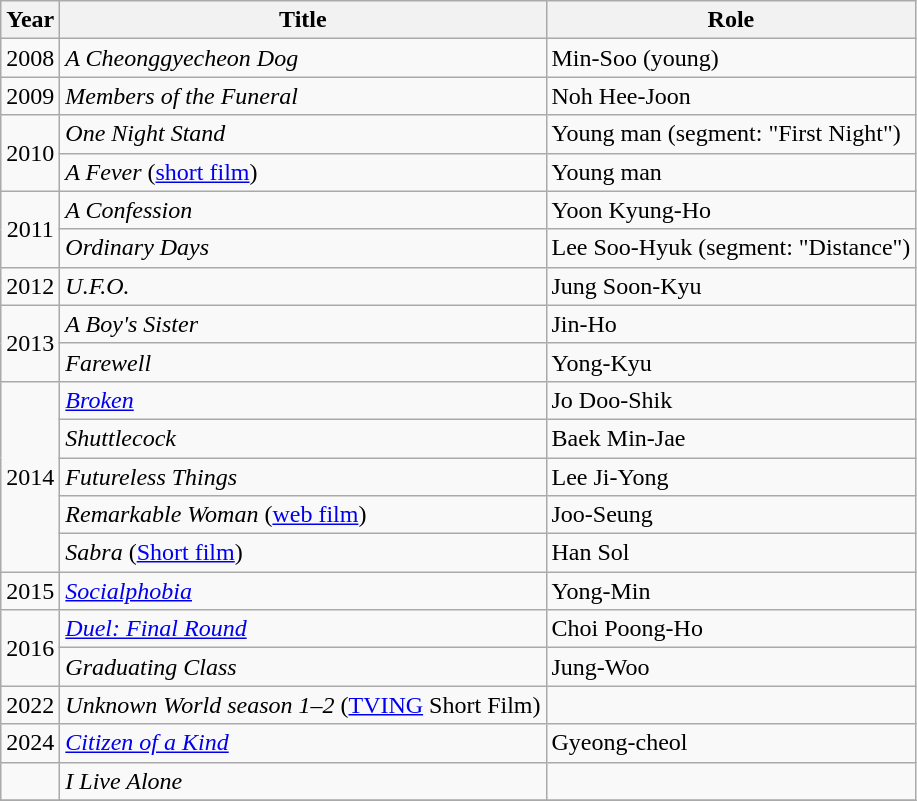<table class="wikitable">
<tr>
<th>Year</th>
<th>Title</th>
<th>Role</th>
</tr>
<tr>
<td style="text-align:center;">2008</td>
<td><em>A Cheonggyecheon Dog</em></td>
<td>Min-Soo (young)</td>
</tr>
<tr>
<td style="text-align:center;">2009</td>
<td><em>Members of the Funeral</em> </td>
<td>Noh Hee-Joon</td>
</tr>
<tr>
<td rowspan="2" style="text-align:center;">2010</td>
<td><em>One Night Stand</em></td>
<td>Young man (segment: "First Night")</td>
</tr>
<tr>
<td><em>A Fever</em> (<a href='#'>short film</a>)</td>
<td>Young man</td>
</tr>
<tr>
<td rowspan="2" style="text-align:center;">2011</td>
<td><em>A Confession</em> </td>
<td>Yoon Kyung-Ho</td>
</tr>
<tr>
<td><em>Ordinary Days</em></td>
<td>Lee Soo-Hyuk (segment: "Distance")</td>
</tr>
<tr>
<td style="text-align:center;">2012</td>
<td><em>U.F.O.</em> </td>
<td>Jung Soon-Kyu</td>
</tr>
<tr>
<td rowspan="2" style="text-align:center;">2013</td>
<td><em>A Boy's Sister</em> </td>
<td>Jin-Ho</td>
</tr>
<tr>
<td><em>Farewell</em></td>
<td>Yong-Kyu</td>
</tr>
<tr>
<td rowspan="5" style="text-align:center;">2014</td>
<td><em><a href='#'>Broken</a></em></td>
<td>Jo Doo-Shik</td>
</tr>
<tr>
<td><em>Shuttlecock</em></td>
<td>Baek Min-Jae</td>
</tr>
<tr>
<td><em>Futureless Things</em> </td>
<td>Lee Ji-Yong</td>
</tr>
<tr>
<td><em>Remarkable Woman</em> (<a href='#'>web film</a>)</td>
<td>Joo-Seung</td>
</tr>
<tr>
<td><em>Sabra</em> (<a href='#'>Short film</a>)</td>
<td>Han Sol</td>
</tr>
<tr>
<td style="text-align:center;">2015</td>
<td><em><a href='#'>Socialphobia</a></em></td>
<td>Yong-Min</td>
</tr>
<tr>
<td rowspan="2" style="text-align:center;">2016</td>
<td><em><a href='#'>Duel: Final Round</a></em></td>
<td>Choi Poong-Ho</td>
</tr>
<tr>
<td><em>Graduating Class</em></td>
<td>Jung-Woo</td>
</tr>
<tr>
<td>2022</td>
<td><em>Unknown World season 1–2</em> (<a href='#'>TVING</a> Short Film)</td>
<td></td>
</tr>
<tr>
<td>2024</td>
<td><em><a href='#'>Citizen of a Kind</a></em></td>
<td>Gyeong-cheol</td>
</tr>
<tr>
<td></td>
<td><em>I Live Alone</em></td>
<td></td>
</tr>
<tr>
</tr>
</table>
